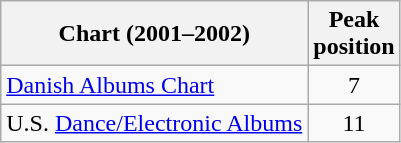<table class="wikitable">
<tr>
<th>Chart (2001–2002)</th>
<th>Peak<br>position</th>
</tr>
<tr>
<td><a href='#'>Danish Albums Chart</a></td>
<td align="center">7</td>
</tr>
<tr>
<td>U.S. <a href='#'>Dance/Electronic Albums</a></td>
<td align="center">11</td>
</tr>
</table>
